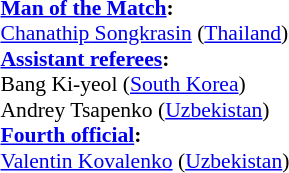<table width=50% style="font-size:90%;">
<tr>
<td><br><strong><a href='#'>Man of the Match</a>:</strong>	
<br><a href='#'>Chanathip Songkrasin</a> (<a href='#'>Thailand</a>)<br><strong><a href='#'>Assistant referees</a>:</strong>
<br>Bang Ki-yeol (<a href='#'>South Korea</a>)
<br>Andrey Tsapenko (<a href='#'>Uzbekistan</a>)
<br><strong><a href='#'>Fourth official</a>:</strong>
<br><a href='#'>Valentin Kovalenko</a> (<a href='#'>Uzbekistan</a>)</td>
</tr>
</table>
